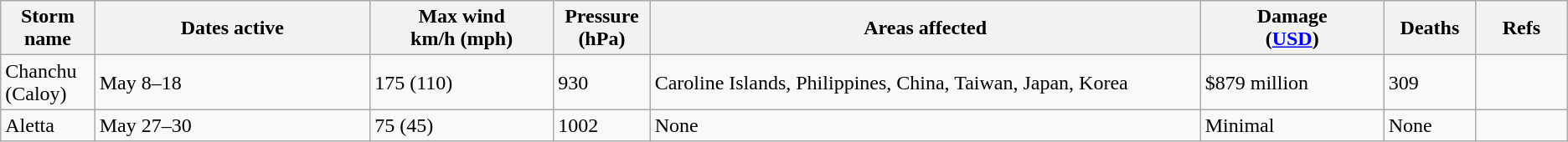<table class="wikitable sortable">
<tr>
<th width="5%">Storm name</th>
<th width="15%">Dates active</th>
<th width="10%">Max wind<br>km/h (mph)</th>
<th width="5%">Pressure<br>(hPa)</th>
<th width="30%">Areas affected</th>
<th width="10%">Damage<br>(<a href='#'>USD</a>)</th>
<th width="5%">Deaths</th>
<th width="5%">Refs</th>
</tr>
<tr>
<td>Chanchu (Caloy)</td>
<td>May 8–18</td>
<td>175 (110)</td>
<td>930</td>
<td>Caroline Islands, Philippines, China, Taiwan, Japan, Korea</td>
<td>$879 million</td>
<td>309</td>
<td></td>
</tr>
<tr>
<td>Aletta</td>
<td>May 27–30</td>
<td>75 (45)</td>
<td>1002</td>
<td>None</td>
<td>Minimal</td>
<td>None</td>
<td></td>
</tr>
</table>
